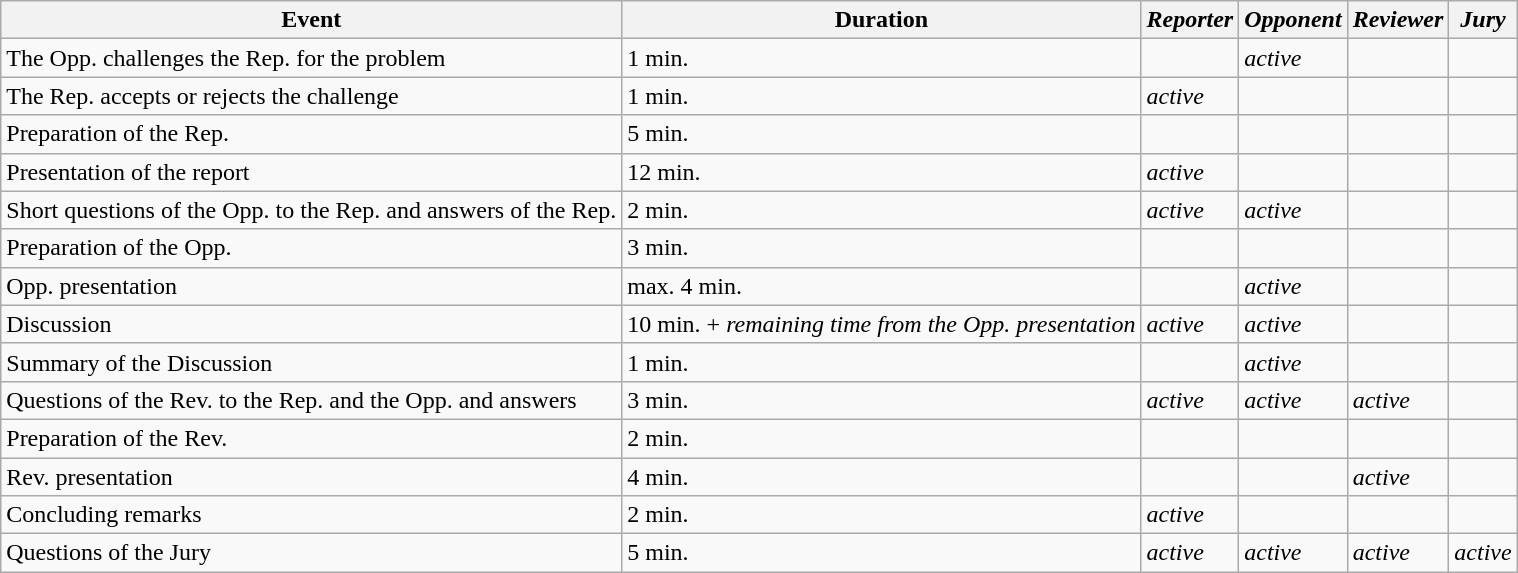<table class="wikitable">
<tr>
<th>Event</th>
<th>Duration</th>
<th><em>Reporter</em></th>
<th><em>Opponent</em></th>
<th><em>Reviewer</em></th>
<th><em>Jury</em></th>
</tr>
<tr valign="top">
<td>The Opp. challenges the Rep. for the problem</td>
<td>1 min.</td>
<td></td>
<td><em>active</em></td>
<td></td>
<td></td>
</tr>
<tr valign="top">
<td>The Rep. accepts or rejects the challenge</td>
<td>1 min.</td>
<td><em>active</em></td>
<td></td>
<td></td>
<td></td>
</tr>
<tr valign="top">
<td>Preparation of the Rep.</td>
<td>5 min.</td>
<td></td>
<td></td>
<td></td>
<td></td>
</tr>
<tr valign="top">
<td>Presentation of the report</td>
<td>12 min.</td>
<td><em>active</em></td>
<td></td>
<td></td>
<td></td>
</tr>
<tr valign="top">
<td>Short questions of the Opp. to the Rep. and answers of the Rep.</td>
<td>2 min.</td>
<td><em>active</em></td>
<td><em>active</em></td>
<td></td>
<td></td>
</tr>
<tr valign="top">
<td>Preparation of the Opp.</td>
<td>3 min.</td>
<td></td>
<td></td>
<td></td>
<td></td>
</tr>
<tr valign="top">
<td>Opp. presentation</td>
<td>max. 4 min.</td>
<td></td>
<td><em>active</em></td>
<td></td>
<td></td>
</tr>
<tr valign="top">
<td>Discussion</td>
<td>10 min. + <em>remaining time from the Opp. presentation</em></td>
<td><em>active</em></td>
<td><em>active</em></td>
<td></td>
<td></td>
</tr>
<tr valign="top">
<td>Summary of the Discussion</td>
<td>1 min.</td>
<td></td>
<td><em>active</em></td>
<td></td>
<td></td>
</tr>
<tr valign="top">
<td>Questions of the Rev. to the Rep. and the Opp. and answers</td>
<td>3 min.</td>
<td><em>active</em></td>
<td><em>active</em></td>
<td><em>active</em></td>
<td></td>
</tr>
<tr valign="top">
<td>Preparation of the Rev.</td>
<td>2 min.</td>
<td></td>
<td></td>
<td></td>
<td></td>
</tr>
<tr valign="top">
<td>Rev. presentation</td>
<td>4 min.</td>
<td></td>
<td></td>
<td><em>active</em></td>
<td></td>
</tr>
<tr valign="top">
<td>Concluding remarks</td>
<td>2 min.</td>
<td><em>active</em></td>
<td></td>
<td></td>
<td></td>
</tr>
<tr valign="top">
<td>Questions of the Jury</td>
<td>5 min.</td>
<td><em>active</em></td>
<td><em>active</em></td>
<td><em>active</em></td>
<td><em>active</em></td>
</tr>
</table>
